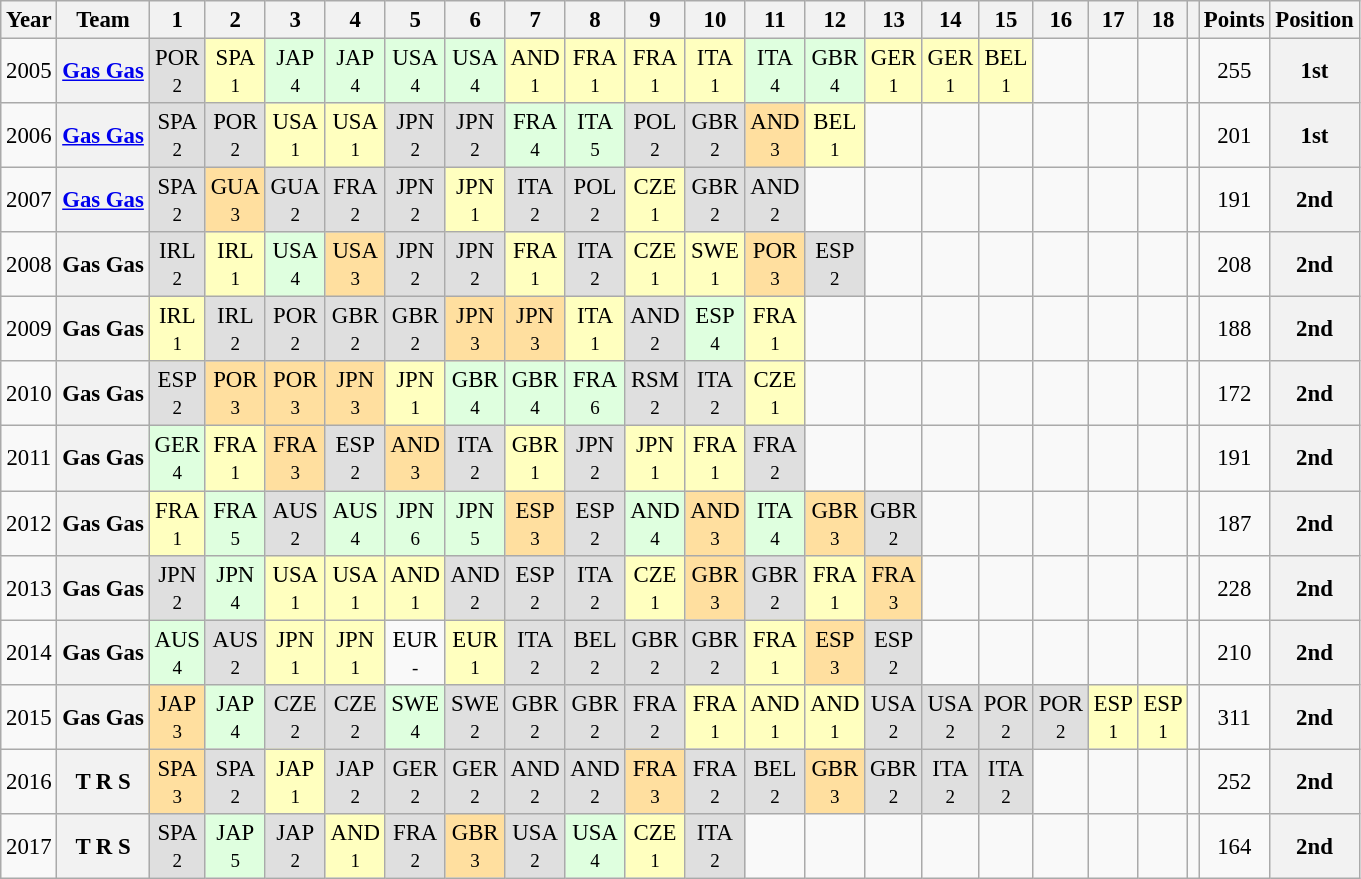<table class="wikitable" style="text-align:center; font-size:95%">
<tr>
<th>Year</th>
<th>Team</th>
<th>1</th>
<th>2</th>
<th>3</th>
<th>4</th>
<th>5</th>
<th>6</th>
<th>7</th>
<th>8</th>
<th>9</th>
<th>10</th>
<th>11</th>
<th>12</th>
<th>13</th>
<th>14</th>
<th>15</th>
<th>16</th>
<th>17</th>
<th>18</th>
<th></th>
<th>Points</th>
<th>Position</th>
</tr>
<tr>
<td>2005</td>
<th><a href='#'>Gas Gas</a></th>
<td style="background:#DFDFDF;">POR<br><small>2</small></td>
<td style="background:#FFFFBF;">SPA<br><small>1</small></td>
<td style="background:#DFFFDF;">JAP<br><small>4</small></td>
<td style="background:#DFFFDF;">JAP<br><small>4</small></td>
<td style="background:#DFFFDF;">USA<br><small>4</small></td>
<td style="background:#DFFFDF;">USA<br><small>4</small></td>
<td style="background:#FFFFBF;">AND<br><small>1</small></td>
<td style="background:#FFFFBF;">FRA<br><small>1</small></td>
<td style="background:#FFFFBF;">FRA<br><small>1</small></td>
<td style="background:#FFFFBF;">ITA<br><small>1</small></td>
<td style="background:#DFFFDF;">ITA<br><small>4</small></td>
<td style="background:#DFFFDF;">GBR<br><small>4</small></td>
<td style="background:#FFFFBF;">GER<br><small>1</small></td>
<td style="background:#FFFFBF;">GER<br><small>1</small></td>
<td style="background:#FFFFBF;">BEL<br><small>1</small></td>
<td></td>
<td></td>
<td></td>
<td></td>
<td>255</td>
<th>1st</th>
</tr>
<tr>
<td>2006</td>
<th><a href='#'>Gas Gas</a></th>
<td style="background:#DFDFDF;">SPA<br><small>2</small></td>
<td style="background:#DFDFDF;">POR<br><small>2</small></td>
<td style="background:#FFFFBF;">USA<br><small>1</small></td>
<td style="background:#FFFFBF;">USA<br><small>1</small></td>
<td style="background:#DFDFDF;">JPN<br><small>2</small></td>
<td style="background:#DFDFDF;">JPN<br><small>2</small></td>
<td style="background:#DFFFDF;">FRA<br><small>4</small></td>
<td style="background:#DFFFDF;">ITA<br><small>5</small></td>
<td style="background:#DFDFDF;">POL<br><small>2</small></td>
<td style="background:#DFDFDF;">GBR<br><small>2</small></td>
<td style="background:#FFDF9F;">AND<br><small>3</small></td>
<td style="background:#FFFFBF;">BEL<br><small>1</small></td>
<td></td>
<td></td>
<td></td>
<td></td>
<td></td>
<td></td>
<td></td>
<td>201</td>
<th>1st</th>
</tr>
<tr>
<td>2007</td>
<th><a href='#'>Gas Gas</a></th>
<td style="background:#DFDFDF;">SPA<br><small>2</small></td>
<td style="background:#FFDF9F;">GUA<br><small>3</small></td>
<td style="background:#DFDFDF;">GUA<br><small>2</small></td>
<td style="background:#DFDFDF;">FRA<br><small>2</small></td>
<td style="background:#DFDFDF;">JPN<br><small>2</small></td>
<td style="background:#FFFFBF;">JPN<br><small>1</small></td>
<td style="background:#DFDFDF;">ITA<br><small>2</small></td>
<td style="background:#DFDFDF;">POL<br><small>2</small></td>
<td style="background:#FFFFBF;">CZE<br><small>1</small></td>
<td style="background:#DFDFDF;">GBR<br><small>2</small></td>
<td style="background:#DFDFDF;">AND<br><small>2</small></td>
<td></td>
<td></td>
<td></td>
<td></td>
<td></td>
<td></td>
<td></td>
<td></td>
<td>191</td>
<th>2nd</th>
</tr>
<tr>
<td>2008</td>
<th>Gas Gas</th>
<td style="background:#DFDFDF;">IRL<br><small>2</small></td>
<td style="background:#FFFFBF;">IRL<br><small>1</small></td>
<td style="background:#DFFFDF;">USA<br><small>4</small></td>
<td style="background:#FFDF9F;">USA<br><small>3</small></td>
<td style="background:#DFDFDF;">JPN<br><small>2</small></td>
<td style="background:#DFDFDF;">JPN<br><small>2</small></td>
<td style="background:#FFFFBF;">FRA<br><small>1</small></td>
<td style="background:#DFDFDF;">ITA<br><small>2</small></td>
<td style="background:#FFFFBF;">CZE<br><small>1</small></td>
<td style="background:#FFFFBF;">SWE<br><small>1</small></td>
<td style="background:#FFDF9F;">POR<br><small>3</small></td>
<td style="background:#DFDFDF;">ESP<br><small>2</small></td>
<td></td>
<td></td>
<td></td>
<td></td>
<td></td>
<td></td>
<td></td>
<td>208</td>
<th>2nd</th>
</tr>
<tr>
<td>2009</td>
<th>Gas Gas</th>
<td style="background:#FFFFBF;">IRL<br><small>1</small></td>
<td style="background:#DFDFDF;">IRL<br><small>2</small></td>
<td style="background:#DFDFDF;">POR<br><small>2</small></td>
<td style="background:#DFDFDF;">GBR<br><small>2</small></td>
<td style="background:#DFDFDF;">GBR<br><small>2</small></td>
<td style="background:#FFDF9F;">JPN<br><small>3</small></td>
<td style="background:#FFDF9F;">JPN<br><small>3</small></td>
<td style="background:#FFFFBF;">ITA<br><small>1</small></td>
<td style="background:#DFDFDF;">AND<br><small>2</small></td>
<td style="background:#DFFFDF;">ESP<br><small>4</small></td>
<td style="background:#FFFFBF;">FRA<br><small>1</small></td>
<td></td>
<td></td>
<td></td>
<td></td>
<td></td>
<td></td>
<td></td>
<td></td>
<td>188</td>
<th>2nd</th>
</tr>
<tr>
<td>2010</td>
<th>Gas Gas</th>
<td style="background:#DFDFDF;">ESP<br><small>2</small></td>
<td style="background:#FFDF9F;">POR<br><small>3</small></td>
<td style="background:#FFDF9F;">POR<br><small>3</small></td>
<td style="background:#FFDF9F;">JPN<br><small>3</small></td>
<td style="background:#FFFFBF;">JPN<br><small>1</small></td>
<td style="background:#DFFFDF;">GBR<br><small>4</small></td>
<td style="background:#DFFFDF;">GBR<br><small>4</small></td>
<td style="background:#DFFFDF;">FRA<br><small>6</small></td>
<td style="background:#DFDFDF;">RSM<br><small>2</small></td>
<td style="background:#DFDFDF;">ITA<br><small>2</small></td>
<td style="background:#FFFFBF;">CZE<br><small>1</small></td>
<td></td>
<td></td>
<td></td>
<td></td>
<td></td>
<td></td>
<td></td>
<td></td>
<td>172</td>
<th>2nd</th>
</tr>
<tr>
<td>2011</td>
<th>Gas Gas</th>
<td style="background:#DFFFDF;">GER<br><small>4</small></td>
<td style="background:#FFFFBF;">FRA<br><small>1</small></td>
<td style="background:#FFDF9F;">FRA<br><small>3</small></td>
<td style="background:#DFDFDF;">ESP<br><small>2</small></td>
<td style="background:#FFDF9F;">AND<br><small>3</small></td>
<td style="background:#DFDFDF;">ITA<br><small>2</small></td>
<td style="background:#FFFFBF;">GBR<br><small>1</small></td>
<td style="background:#DFDFDF;">JPN<br><small>2</small></td>
<td style="background:#FFFFBF;">JPN<br><small>1</small></td>
<td style="background:#FFFFBF;">FRA<br><small>1</small></td>
<td style="background:#DFDFDF;">FRA<br><small>2</small></td>
<td></td>
<td></td>
<td></td>
<td></td>
<td></td>
<td></td>
<td></td>
<td></td>
<td>191</td>
<th>2nd</th>
</tr>
<tr>
<td>2012</td>
<th>Gas Gas</th>
<td style="background:#FFFFBF;">FRA<br><small>1</small></td>
<td style="background:#DFFFDF;">FRA<br><small>5</small></td>
<td style="background:#DFDFDF;">AUS<br><small>2</small></td>
<td style="background:#DFFFDF;">AUS<br><small>4</small></td>
<td style="background:#DFFFDF;">JPN<br><small>6</small></td>
<td style="background:#DFFFDF;">JPN<br><small>5</small></td>
<td style="background:#FFDF9F;">ESP<br><small>3</small></td>
<td style="background:#DFDFDF;">ESP<br><small>2</small></td>
<td style="background:#DFFFDF;">AND<br><small>4</small></td>
<td style="background:#FFDF9F;">AND<br><small>3</small></td>
<td style="background:#DFFFDF;">ITA<br><small>4</small></td>
<td style="background:#FFDF9F;">GBR<br><small>3</small></td>
<td style="background:#DFDFDF;">GBR<br><small>2</small></td>
<td></td>
<td></td>
<td></td>
<td></td>
<td></td>
<td></td>
<td>187</td>
<th>2nd</th>
</tr>
<tr>
<td>2013</td>
<th>Gas Gas</th>
<td style="background:#DFDFDF;">JPN<br><small>2</small></td>
<td style="background:#DFFFDF;">JPN<br><small>4</small></td>
<td style="background:#FFFFBF;">USA<br><small>1</small></td>
<td style="background:#FFFFBF;">USA<br><small>1</small></td>
<td style="background:#FFFFBF;">AND<br><small>1</small></td>
<td style="background:#DFDFDF;">AND<br><small>2</small></td>
<td style="background:#DFDFDF;">ESP<br><small>2</small></td>
<td style="background:#DFDFDF;">ITA<br><small>2</small></td>
<td style="background:#FFFFBF;">CZE<br><small>1</small></td>
<td style="background:#FFDF9F;">GBR<br><small>3</small></td>
<td style="background:#DFDFDF;">GBR<br><small>2</small></td>
<td style="background:#FFFFBF;">FRA<br><small>1</small></td>
<td style="background:#FFDF9F;">FRA<br><small>3</small></td>
<td></td>
<td></td>
<td></td>
<td></td>
<td></td>
<td></td>
<td>228</td>
<th>2nd</th>
</tr>
<tr>
<td>2014</td>
<th>Gas Gas</th>
<td style="background:#DFFFDF;">AUS<br><small>4</small></td>
<td style="background:#DFDFDF;">AUS<br><small>2</small></td>
<td style="background:#FFFFBF;">JPN<br><small>1</small></td>
<td style="background:#FFFFBF;">JPN<br><small>1</small></td>
<td>EUR<br><small>-</small></td>
<td style="background:#FFFFBF;">EUR<br><small>1</small></td>
<td style="background:#DFDFDF;">ITA<br><small>2</small></td>
<td style="background:#DFDFDF;">BEL<br><small>2</small></td>
<td style="background:#DFDFDF;">GBR<br><small>2</small></td>
<td style="background:#DFDFDF;">GBR<br><small>2</small></td>
<td style="background:#FFFFBF;">FRA<br><small>1</small></td>
<td style="background:#FFDF9F;">ESP<br><small>3</small></td>
<td style="background:#DFDFDF;">ESP<br><small>2</small></td>
<td></td>
<td></td>
<td></td>
<td></td>
<td></td>
<td></td>
<td>210</td>
<th>2nd</th>
</tr>
<tr>
<td>2015</td>
<th>Gas Gas</th>
<td style="background:#FFDF9F;">JAP<br><small>3</small></td>
<td style="background:#DFFFDF;">JAP<br><small>4</small></td>
<td style="background:#DFDFDF;">CZE<br><small>2</small></td>
<td style="background:#DFDFDF;">CZE<br><small>2</small></td>
<td style="background:#DFFFDF;">SWE<br><small>4</small></td>
<td style="background:#DFDFDF;">SWE<br><small>2</small></td>
<td style="background:#DFDFDF;">GBR<br><small>2</small></td>
<td style="background:#DFDFDF;">GBR<br><small>2</small></td>
<td style="background:#DFDFDF;">FRA<br><small>2</small></td>
<td style="background:#FFFFBF;">FRA<br><small>1</small></td>
<td style="background:#FFFFBF;">AND<br><small>1</small></td>
<td style="background:#FFFFBF;">AND<br><small>1</small></td>
<td style="background:#DFDFDF;">USA<br><small>2</small></td>
<td style="background:#DFDFDF;">USA<br><small>2</small></td>
<td style="background:#DFDFDF;">POR<br><small>2</small></td>
<td style="background:#DFDFDF;">POR<br><small>2</small></td>
<td style="background:#FFFFBF;">ESP<br><small>1</small></td>
<td style="background:#FFFFBF;">ESP<br><small>1</small></td>
<td></td>
<td>311</td>
<th>2nd</th>
</tr>
<tr>
<td>2016</td>
<th>T R S</th>
<td style="background:#FFDF9F;">SPA<br><small>3</small></td>
<td style="background:#DFDFDF;">SPA<br><small>2</small></td>
<td style="background:#FFFFBF;">JAP<br><small>1</small></td>
<td style="background:#DFDFDF;">JAP<br><small>2</small></td>
<td style="background:#DFDFDF;">GER<br><small>2</small></td>
<td style="background:#DFDFDF;">GER<br><small>2</small></td>
<td style="background:#DFDFDF;">AND<br><small>2</small></td>
<td style="background:#DFDFDF;">AND<br><small>2</small></td>
<td style="background:#FFDF9F;">FRA<br><small>3</small></td>
<td style="background:#DFDFDF;">FRA<br><small>2</small></td>
<td style="background:#DFDFDF;">BEL<br><small>2</small></td>
<td style="background:#FFDF9F;">GBR<br><small>3</small></td>
<td style="background:#DFDFDF;">GBR<br><small>2</small></td>
<td style="background:#DFDFDF;">ITA<br><small>2</small></td>
<td style="background:#DFDFDF;">ITA<br><small>2</small></td>
<td></td>
<td></td>
<td></td>
<td></td>
<td>252</td>
<th>2nd</th>
</tr>
<tr>
<td>2017</td>
<th>T R S</th>
<td style="background:#DFDFDF;">SPA<br><small>2</small></td>
<td style="background:#DFFFDF;">JAP<br><small>5</small></td>
<td style="background:#DFDFDF;">JAP<br><small>2</small></td>
<td style="background:#FFFFBF;">AND<br><small>1</small></td>
<td style="background:#DFDFDF;">FRA<br><small>2</small></td>
<td style="background:#FFDF9F;">GBR<br><small>3</small></td>
<td style="background:#DFDFDF;">USA<br><small>2</small></td>
<td style="background:#DFFFDF;">USA<br><small>4</small></td>
<td style="background:#FFFFBF;">CZE<br><small>1</small></td>
<td style="background:#DFDFDF;">ITA<br><small>2</small></td>
<td></td>
<td></td>
<td></td>
<td></td>
<td></td>
<td></td>
<td></td>
<td></td>
<td></td>
<td>164</td>
<th>2nd</th>
</tr>
</table>
